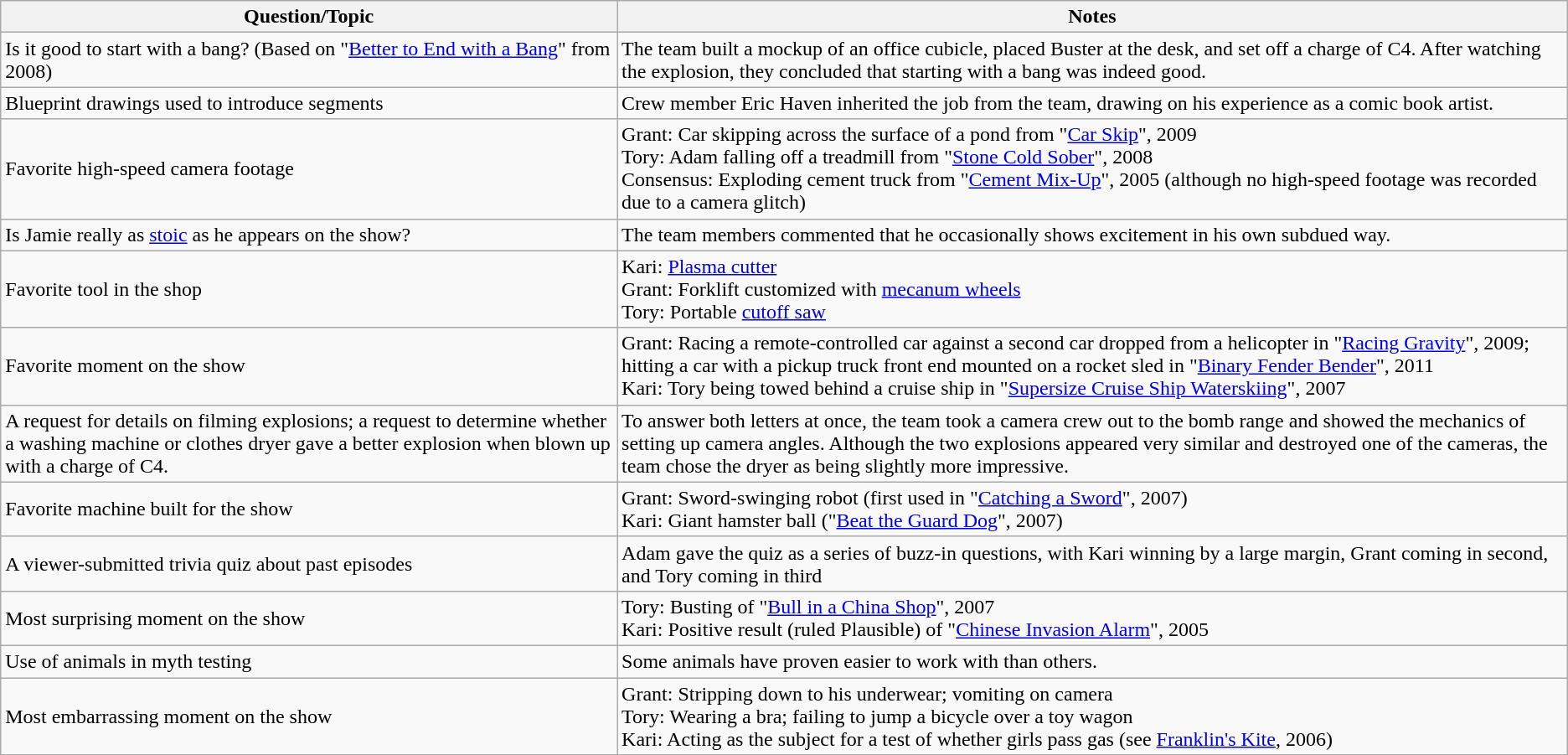<table class="wikitable plainrowheaders">
<tr>
<th>Question/Topic</th>
<th>Notes</th>
</tr>
<tr>
<td>Is it good to start with a bang? (Based on "<a href='#'>Better to End with a Bang</a>" from 2008)</td>
<td>The team built a mockup of an office cubicle, placed Buster at the desk, and set off a  charge of C4. After watching the explosion, they concluded that starting with a bang was indeed good.</td>
</tr>
<tr>
<td>Blueprint drawings used to introduce segments</td>
<td>Crew member Eric Haven inherited the job from the team, drawing on his experience as a comic book artist.</td>
</tr>
<tr>
<td>Favorite high-speed camera footage</td>
<td>Grant: Car skipping across the surface of a pond from "<a href='#'>Car Skip</a>", 2009<br>Tory: Adam falling off a treadmill from "<a href='#'>Stone Cold Sober</a>", 2008<br>Consensus: Exploding cement truck from "<a href='#'>Cement Mix-Up</a>", 2005 (although no high-speed footage was recorded due to a camera glitch)</td>
</tr>
<tr>
<td>Is Jamie really as <a href='#'>stoic</a> as he appears on the show?</td>
<td>The team members commented that he occasionally shows excitement in his own subdued way.</td>
</tr>
<tr>
<td>Favorite tool in the shop</td>
<td>Kari: <a href='#'>Plasma cutter</a><br>Grant: Forklift customized with <a href='#'>mecanum wheels</a><br>Tory: Portable <a href='#'>cutoff saw</a></td>
</tr>
<tr>
<td>Favorite moment on the show</td>
<td>Grant: Racing a remote-controlled car against a second car dropped from a helicopter in "<a href='#'>Racing Gravity</a>", 2009; hitting a car with a pickup truck front end mounted on a rocket sled in "<a href='#'>Binary Fender Bender</a>", 2011<br>Kari: Tory being towed behind a cruise ship in "<a href='#'>Supersize Cruise Ship Waterskiing</a>", 2007</td>
</tr>
<tr>
<td>A request for details on filming explosions; a request to determine whether a washing machine or clothes dryer gave a better explosion when blown up with a  charge of C4.</td>
<td>To answer both letters at once, the team took a camera crew out to the bomb range and showed the mechanics of setting up camera angles. Although the two explosions appeared very similar and destroyed one of the cameras, the team chose the dryer as being slightly more impressive.</td>
</tr>
<tr>
<td>Favorite machine built for the show</td>
<td>Grant: Sword-swinging robot (first used in "<a href='#'>Catching a Sword</a>", 2007)<br>Kari: Giant hamster ball ("<a href='#'>Beat the Guard Dog</a>", 2007)</td>
</tr>
<tr>
<td>A viewer-submitted trivia quiz about past episodes</td>
<td>Adam gave the quiz as a series of buzz-in questions, with Kari winning by a large margin, Grant coming in second, and Tory coming in third</td>
</tr>
<tr>
<td>Most surprising moment on the show</td>
<td>Tory: Busting of "<a href='#'>Bull in a China Shop</a>", 2007<br>Kari: Positive result (ruled Plausible) of "<a href='#'>Chinese Invasion Alarm</a>", 2005</td>
</tr>
<tr>
<td>Use of animals in myth testing</td>
<td>Some animals have proven easier to work with than others.</td>
</tr>
<tr>
<td>Most embarrassing moment on the show</td>
<td>Grant: Stripping down to his underwear; vomiting on camera<br>Tory: Wearing a bra; failing to jump a bicycle over a toy wagon<br>Kari: Acting as the subject for a test of whether girls pass gas (see <a href='#'>Franklin's Kite</a>, 2006)</td>
</tr>
</table>
